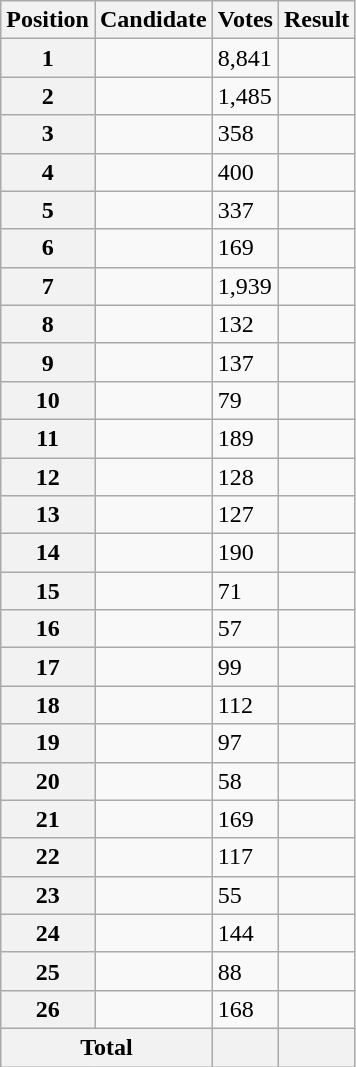<table class="wikitable sortable col3right">
<tr>
<th scope="col">Position</th>
<th scope="col">Candidate</th>
<th scope="col">Votes</th>
<th scope="col">Result</th>
</tr>
<tr>
<th scope="row">1</th>
<td></td>
<td>8,841</td>
<td></td>
</tr>
<tr>
<th scope="row">2</th>
<td></td>
<td>1,485</td>
<td></td>
</tr>
<tr>
<th scope="row">3</th>
<td></td>
<td>358</td>
<td></td>
</tr>
<tr>
<th scope="row">4</th>
<td></td>
<td>400</td>
<td></td>
</tr>
<tr>
<th scope="row">5</th>
<td></td>
<td>337</td>
<td></td>
</tr>
<tr>
<th scope="row">6</th>
<td></td>
<td>169</td>
<td></td>
</tr>
<tr>
<th scope="row">7</th>
<td></td>
<td>1,939</td>
<td></td>
</tr>
<tr>
<th scope="row">8</th>
<td></td>
<td>132</td>
<td></td>
</tr>
<tr>
<th scope="row">9</th>
<td></td>
<td>137</td>
<td></td>
</tr>
<tr>
<th scope="row">10</th>
<td></td>
<td>79</td>
<td></td>
</tr>
<tr>
<th scope="row">11</th>
<td></td>
<td>189</td>
<td></td>
</tr>
<tr>
<th scope="row">12</th>
<td></td>
<td>128</td>
<td></td>
</tr>
<tr>
<th scope="row">13</th>
<td></td>
<td>127</td>
<td></td>
</tr>
<tr>
<th scope="row">14</th>
<td></td>
<td>190</td>
<td></td>
</tr>
<tr>
<th scope="row">15</th>
<td></td>
<td>71</td>
<td></td>
</tr>
<tr>
<th scope="row">16</th>
<td></td>
<td>57</td>
<td></td>
</tr>
<tr>
<th scope="row">17</th>
<td></td>
<td>99</td>
<td></td>
</tr>
<tr>
<th scope="row">18</th>
<td></td>
<td>112</td>
<td></td>
</tr>
<tr>
<th scope="row">19</th>
<td></td>
<td>97</td>
<td></td>
</tr>
<tr>
<th scope="row">20</th>
<td></td>
<td>58</td>
<td></td>
</tr>
<tr>
<th scope="row">21</th>
<td></td>
<td>169</td>
<td></td>
</tr>
<tr>
<th scope="row">22</th>
<td></td>
<td>117</td>
<td></td>
</tr>
<tr>
<th scope="row">23</th>
<td></td>
<td>55</td>
<td></td>
</tr>
<tr>
<th scope="row">24</th>
<td></td>
<td>144</td>
<td></td>
</tr>
<tr>
<th scope="row">25</th>
<td></td>
<td>88</td>
<td></td>
</tr>
<tr>
<th scope="row">26</th>
<td></td>
<td>168</td>
<td></td>
</tr>
<tr class="sortbottom">
<th scope="row" colspan="2">Total</th>
<th></th>
<th></th>
</tr>
</table>
